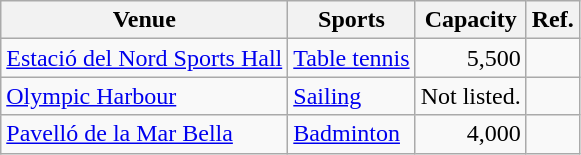<table class="wikitable sortable">
<tr>
<th>Venue</th>
<th>Sports</th>
<th>Capacity</th>
<th class="unsortable">Ref.</th>
</tr>
<tr>
<td><a href='#'>Estació del Nord Sports Hall</a></td>
<td><a href='#'>Table tennis</a></td>
<td align="right">5,500</td>
<td align=center></td>
</tr>
<tr>
<td><a href='#'>Olympic Harbour</a></td>
<td><a href='#'>Sailing</a></td>
<td align="right">Not listed.</td>
<td align=center></td>
</tr>
<tr>
<td><a href='#'>Pavelló de la Mar Bella</a></td>
<td><a href='#'>Badminton</a></td>
<td align="right">4,000</td>
<td align=center></td>
</tr>
</table>
